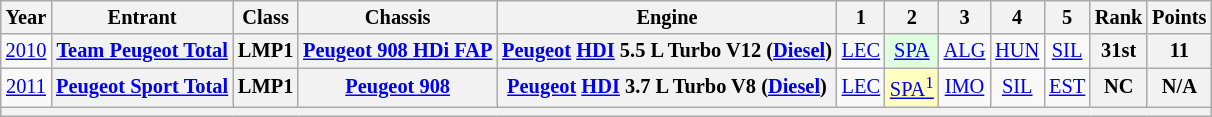<table class="wikitable" style="text-align:center; font-size:85%">
<tr>
<th>Year</th>
<th>Entrant</th>
<th>Class</th>
<th>Chassis</th>
<th>Engine</th>
<th>1</th>
<th>2</th>
<th>3</th>
<th>4</th>
<th>5</th>
<th>Rank</th>
<th>Points</th>
</tr>
<tr>
<td><a href='#'>2010</a></td>
<th nowrap><a href='#'>Team Peugeot Total</a></th>
<th>LMP1</th>
<th nowrap><a href='#'>Peugeot 908 HDi FAP</a></th>
<th nowrap><a href='#'>Peugeot</a> <a href='#'>HDI</a> 5.5 L Turbo V12 (<a href='#'>Diesel</a>)</th>
<td><a href='#'>LEC</a></td>
<td style="background:#dfffdf;"><a href='#'>SPA</a><br></td>
<td><a href='#'>ALG</a></td>
<td><a href='#'>HUN</a></td>
<td><a href='#'>SIL</a></td>
<th>31st</th>
<th>11</th>
</tr>
<tr>
<td><a href='#'>2011</a></td>
<th nowrap><a href='#'>Peugeot Sport Total</a></th>
<th>LMP1</th>
<th nowrap><a href='#'>Peugeot 908</a></th>
<th nowrap><a href='#'>Peugeot</a> <a href='#'>HDI</a> 3.7 L Turbo V8 (<a href='#'>Diesel</a>)</th>
<td><a href='#'>LEC</a></td>
<td style="background:#FFFFBF;"><a href='#'>SPA<sup>1</sup></a><br></td>
<td><a href='#'>IMO</a></td>
<td><a href='#'>SIL</a></td>
<td><a href='#'>EST</a></td>
<th>NC</th>
<th>N/A</th>
</tr>
<tr>
<th colspan="12"></th>
</tr>
</table>
